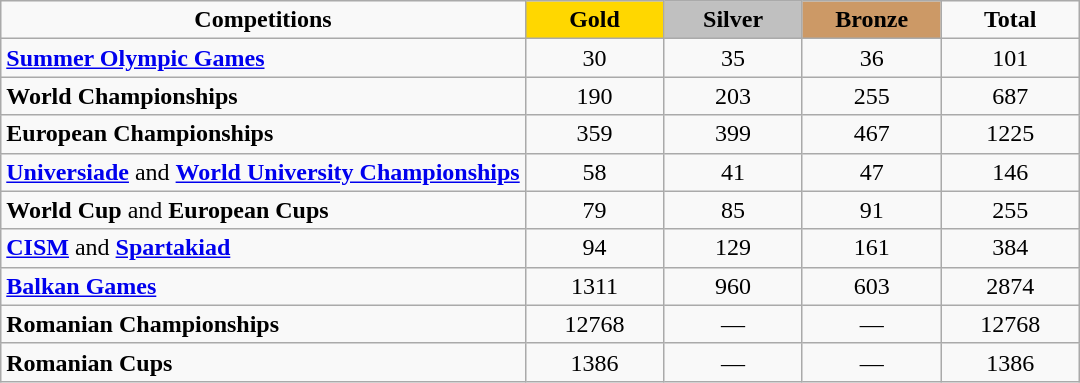<table class="wikitable sortable" style="text-align:center">
<tr>
<td><strong>Competitions</strong></td>
<td width=85 align=center bgcolor=gold> <strong>Gold</strong></td>
<td width=85 align=center bgcolor=silver> <strong>Silver</strong></td>
<td width=85 align=center bgcolor=cc9966> <strong>Bronze</strong></td>
<td width=85 align=center><strong>Total</strong></td>
</tr>
<tr>
<td align=left><strong><a href='#'>Summer Olympic Games</a></strong></td>
<td>30</td>
<td>35</td>
<td>36</td>
<td>101</td>
</tr>
<tr>
<td align=left><strong>World Championships</strong></td>
<td>190</td>
<td>203</td>
<td>255</td>
<td>687</td>
</tr>
<tr>
<td align=left><strong>European Championships</strong></td>
<td>359</td>
<td>399</td>
<td>467</td>
<td>1225</td>
</tr>
<tr>
<td align=left><strong><a href='#'>Universiade</a></strong> and <strong><a href='#'>World University Championships</a></strong></td>
<td>58</td>
<td>41</td>
<td>47</td>
<td>146</td>
</tr>
<tr>
<td align=left><strong>World Cup</strong> and <strong>European Cups</strong></td>
<td>79</td>
<td>85</td>
<td>91</td>
<td>255</td>
</tr>
<tr>
<td align=left><strong><a href='#'>CISM</a></strong> and <strong><a href='#'>Spartakiad</a></strong></td>
<td>94</td>
<td>129</td>
<td>161</td>
<td>384</td>
</tr>
<tr>
<td align=left><strong><a href='#'>Balkan Games</a></strong></td>
<td>1311</td>
<td>960</td>
<td>603</td>
<td>2874</td>
</tr>
<tr>
<td align=left><strong>Romanian Championships</strong></td>
<td>12768</td>
<td>—</td>
<td>—</td>
<td>12768</td>
</tr>
<tr>
<td align=left><strong>Romanian Cups</strong></td>
<td>1386</td>
<td>—</td>
<td>—</td>
<td>1386</td>
</tr>
</table>
